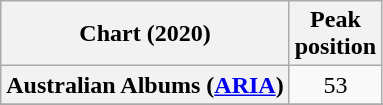<table class="wikitable sortable plainrowheaders" style="text-align:center">
<tr>
<th scope="col">Chart (2020)</th>
<th scope="col">Peak<br>position</th>
</tr>
<tr>
<th scope="row">Australian Albums (<a href='#'>ARIA</a>)</th>
<td>53</td>
</tr>
<tr>
</tr>
<tr>
</tr>
</table>
